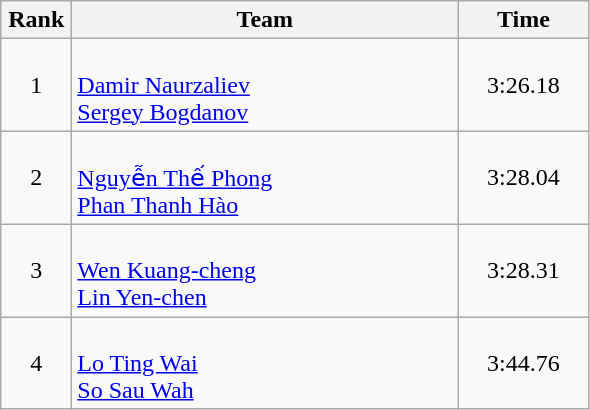<table class=wikitable style="text-align:center">
<tr>
<th width=40>Rank</th>
<th width=250>Team</th>
<th width=80>Time</th>
</tr>
<tr>
<td>1</td>
<td align=left><br><a href='#'>Damir Naurzaliev</a><br><a href='#'>Sergey Bogdanov</a></td>
<td>3:26.18</td>
</tr>
<tr>
<td>2</td>
<td align=left><br><a href='#'>Nguyễn Thế Phong</a><br><a href='#'>Phan Thanh Hào</a></td>
<td>3:28.04</td>
</tr>
<tr>
<td>3</td>
<td align=left><br><a href='#'>Wen Kuang-cheng</a><br><a href='#'>Lin Yen-chen</a></td>
<td>3:28.31</td>
</tr>
<tr>
<td>4</td>
<td align=left><br><a href='#'>Lo Ting Wai</a><br><a href='#'>So Sau Wah</a></td>
<td>3:44.76</td>
</tr>
</table>
